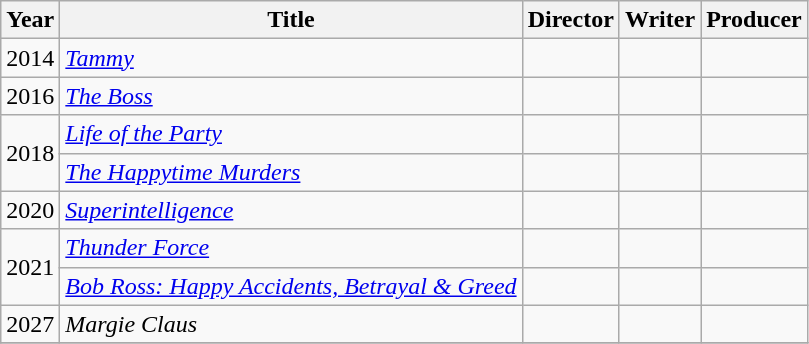<table class="wikitable sortable">
<tr>
<th>Year</th>
<th>Title</th>
<th>Director</th>
<th>Writer</th>
<th>Producer</th>
</tr>
<tr>
<td>2014</td>
<td><em><a href='#'>Tammy</a></em></td>
<td></td>
<td></td>
<td></td>
</tr>
<tr>
<td>2016</td>
<td><em><a href='#'>The Boss</a></em></td>
<td></td>
<td></td>
<td></td>
</tr>
<tr>
<td rowspan=2>2018</td>
<td><em><a href='#'>Life of the Party</a></em></td>
<td></td>
<td></td>
<td></td>
</tr>
<tr>
<td><em><a href='#'>The Happytime Murders</a></em></td>
<td></td>
<td></td>
<td></td>
</tr>
<tr>
<td>2020</td>
<td><em><a href='#'>Superintelligence</a></em></td>
<td></td>
<td></td>
<td></td>
</tr>
<tr>
<td rowspan=2>2021</td>
<td><em><a href='#'>Thunder Force</a></em></td>
<td></td>
<td></td>
<td></td>
</tr>
<tr>
<td><em><a href='#'>Bob Ross: Happy Accidents, Betrayal & Greed</a></em></td>
<td></td>
<td></td>
<td></td>
</tr>
<tr>
<td>2027</td>
<td><em>Margie Claus</em></td>
<td></td>
<td></td>
<td></td>
</tr>
<tr>
</tr>
</table>
